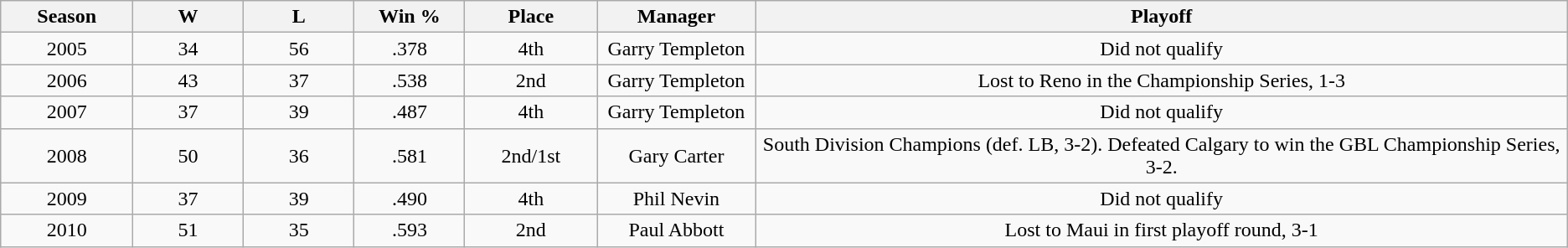<table class="wikitable">
<tr>
<th bgcolor="#DDDDFF" width="3%">Season</th>
<th bgcolor="#DDDDFF" width="3%">W</th>
<th bgcolor="#DDDDFF" width="3%">L</th>
<th bgcolor="#DDDDFF" width="3%">Win %</th>
<th bgcolor="#DDDDFF" width="3%">Place</th>
<th bgcolor="#DDDDFF" width="3%">Manager</th>
<th bgcolor="#DDDDFF" width="22%">Playoff</th>
</tr>
<tr align=center>
<td>2005</td>
<td>34</td>
<td>56</td>
<td>.378</td>
<td>4th</td>
<td>Garry Templeton</td>
<td>Did not qualify</td>
</tr>
<tr align=center>
<td>2006</td>
<td>43</td>
<td>37</td>
<td>.538</td>
<td>2nd</td>
<td>Garry Templeton</td>
<td>Lost to Reno in the Championship Series, 1-3</td>
</tr>
<tr align=center>
<td>2007</td>
<td>37</td>
<td>39</td>
<td>.487</td>
<td>4th</td>
<td>Garry Templeton</td>
<td>Did not qualify</td>
</tr>
<tr align=center>
<td>2008</td>
<td>50</td>
<td>36</td>
<td>.581</td>
<td>2nd/1st</td>
<td>Gary Carter</td>
<td>South Division Champions (def. LB, 3-2).  Defeated Calgary to win the GBL Championship Series, 3-2.</td>
</tr>
<tr align=center>
<td>2009</td>
<td>37</td>
<td>39</td>
<td>.490</td>
<td>4th</td>
<td>Phil Nevin</td>
<td>Did not qualify</td>
</tr>
<tr align=center>
<td>2010</td>
<td>51</td>
<td>35</td>
<td>.593</td>
<td>2nd</td>
<td>Paul Abbott</td>
<td>Lost to Maui in first playoff round, 3-1</td>
</tr>
</table>
